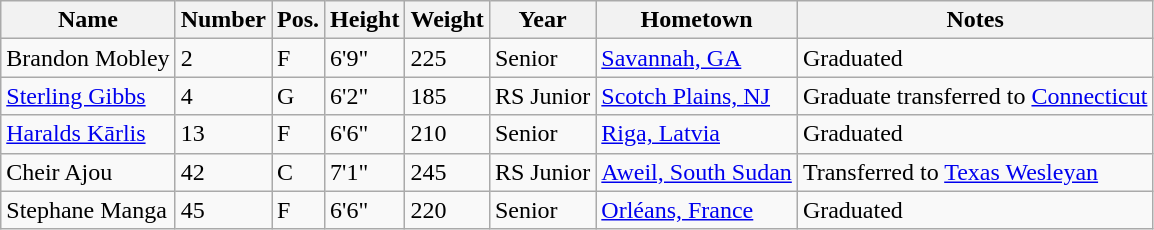<table class="wikitable sortable" border="1">
<tr>
<th>Name</th>
<th>Number</th>
<th>Pos.</th>
<th>Height</th>
<th>Weight</th>
<th>Year</th>
<th>Hometown</th>
<th class="unsortable">Notes</th>
</tr>
<tr>
<td>Brandon Mobley</td>
<td>2</td>
<td>F</td>
<td>6'9"</td>
<td>225</td>
<td>Senior</td>
<td><a href='#'>Savannah, GA</a></td>
<td>Graduated</td>
</tr>
<tr>
<td><a href='#'>Sterling Gibbs</a></td>
<td>4</td>
<td>G</td>
<td>6'2"</td>
<td>185</td>
<td>RS Junior</td>
<td><a href='#'>Scotch Plains, NJ</a></td>
<td>Graduate transferred to <a href='#'>Connecticut</a></td>
</tr>
<tr>
<td><a href='#'>Haralds Kārlis</a></td>
<td>13</td>
<td>F</td>
<td>6'6"</td>
<td>210</td>
<td>Senior</td>
<td><a href='#'>Riga, Latvia</a></td>
<td>Graduated</td>
</tr>
<tr>
<td>Cheir Ajou</td>
<td>42</td>
<td>C</td>
<td>7'1"</td>
<td>245</td>
<td>RS Junior</td>
<td><a href='#'>Aweil, South Sudan</a></td>
<td>Transferred to <a href='#'>Texas Wesleyan</a></td>
</tr>
<tr>
<td>Stephane Manga</td>
<td>45</td>
<td>F</td>
<td>6'6"</td>
<td>220</td>
<td>Senior</td>
<td><a href='#'>Orléans, France</a></td>
<td>Graduated</td>
</tr>
</table>
